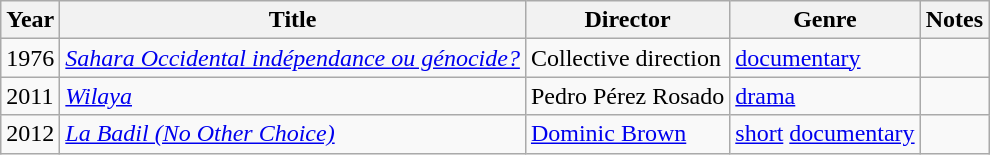<table class="wikitable sortable">
<tr>
<th>Year</th>
<th>Title</th>
<th>Director</th>
<th>Genre</th>
<th class="unsortable">Notes</th>
</tr>
<tr>
<td>1976</td>
<td><em><a href='#'>Sahara Occidental indépendance ou génocide?</a></em></td>
<td>Collective direction</td>
<td><a href='#'>documentary</a></td>
<td></td>
</tr>
<tr>
<td>2011</td>
<td><em><a href='#'>Wilaya</a></em></td>
<td>Pedro Pérez Rosado</td>
<td><a href='#'>drama</a></td>
<td></td>
</tr>
<tr>
<td>2012</td>
<td><em><a href='#'>La Badil (No Other Choice)</a></em></td>
<td><a href='#'>Dominic Brown</a></td>
<td><a href='#'>short</a> <a href='#'>documentary</a></td>
<td></td>
</tr>
</table>
